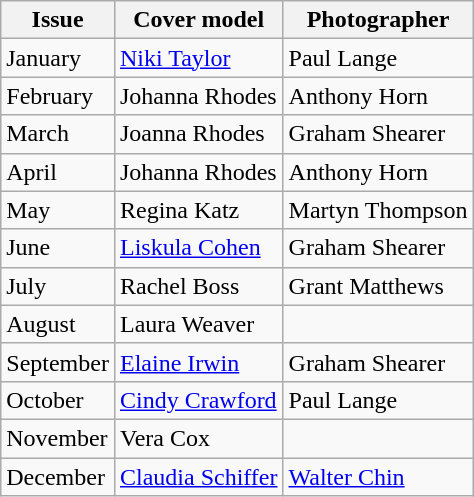<table class="wikitable">
<tr>
<th>Issue</th>
<th>Cover model</th>
<th>Photographer</th>
</tr>
<tr>
<td>January</td>
<td><a href='#'>Niki Taylor</a></td>
<td>Paul Lange</td>
</tr>
<tr>
<td>February</td>
<td>Johanna Rhodes</td>
<td>Anthony Horn</td>
</tr>
<tr>
<td>March</td>
<td>Joanna Rhodes</td>
<td>Graham Shearer</td>
</tr>
<tr>
<td>April</td>
<td>Johanna Rhodes</td>
<td>Anthony Horn</td>
</tr>
<tr>
<td>May</td>
<td>Regina Katz</td>
<td>Martyn Thompson</td>
</tr>
<tr>
<td>June</td>
<td><a href='#'>Liskula Cohen</a></td>
<td>Graham Shearer</td>
</tr>
<tr>
<td>July</td>
<td>Rachel Boss</td>
<td>Grant Matthews</td>
</tr>
<tr>
<td>August</td>
<td>Laura Weaver</td>
<td></td>
</tr>
<tr>
<td>September</td>
<td><a href='#'>Elaine Irwin</a></td>
<td>Graham Shearer</td>
</tr>
<tr>
<td>October</td>
<td><a href='#'>Cindy Crawford</a></td>
<td>Paul Lange</td>
</tr>
<tr>
<td>November</td>
<td>Vera Cox</td>
<td></td>
</tr>
<tr>
<td>December</td>
<td><a href='#'>Claudia Schiffer</a></td>
<td><a href='#'>Walter Chin</a></td>
</tr>
</table>
